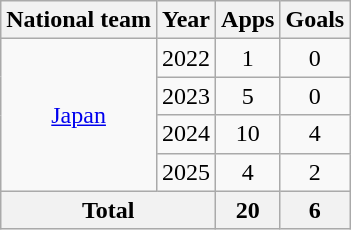<table class="wikitable" style="text-align:center">
<tr>
<th>National team</th>
<th>Year</th>
<th>Apps</th>
<th>Goals</th>
</tr>
<tr>
<td rowspan=4><a href='#'>Japan</a></td>
<td>2022</td>
<td>1</td>
<td>0</td>
</tr>
<tr>
<td>2023</td>
<td>5</td>
<td>0</td>
</tr>
<tr>
<td>2024</td>
<td>10</td>
<td>4</td>
</tr>
<tr>
<td>2025</td>
<td>4</td>
<td>2</td>
</tr>
<tr>
<th colspan="2">Total</th>
<th>20</th>
<th>6</th>
</tr>
</table>
